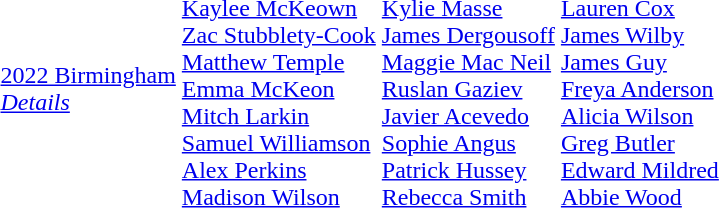<table>
<tr>
<td><a href='#'>2022 Birmingham</a><br><em><a href='#'>Details</a></em></td>
<td valign=top><br><a href='#'>Kaylee McKeown</a> <br><a href='#'>Zac Stubblety-Cook</a> <br><a href='#'>Matthew Temple</a> <br><a href='#'>Emma McKeon</a> <br><a href='#'>Mitch Larkin</a><br><a href='#'>Samuel Williamson</a><br><a href='#'>Alex Perkins</a><br><a href='#'>Madison Wilson</a></td>
<td valign=top><br><a href='#'>Kylie Masse</a> <br><a href='#'>James Dergousoff</a> <br><a href='#'>Maggie Mac Neil</a> <br><a href='#'>Ruslan Gaziev</a> <br><a href='#'>Javier Acevedo</a><br><a href='#'>Sophie Angus</a><br><a href='#'>Patrick Hussey</a><br><a href='#'>Rebecca Smith</a></td>
<td><br><a href='#'>Lauren Cox</a> <br><a href='#'>James Wilby</a> <br><a href='#'>James Guy</a> <br><a href='#'>Freya Anderson</a> <br><a href='#'>Alicia Wilson</a><br><a href='#'>Greg Butler</a><br><a href='#'>Edward Mildred</a><br><a href='#'>Abbie Wood</a></td>
</tr>
</table>
